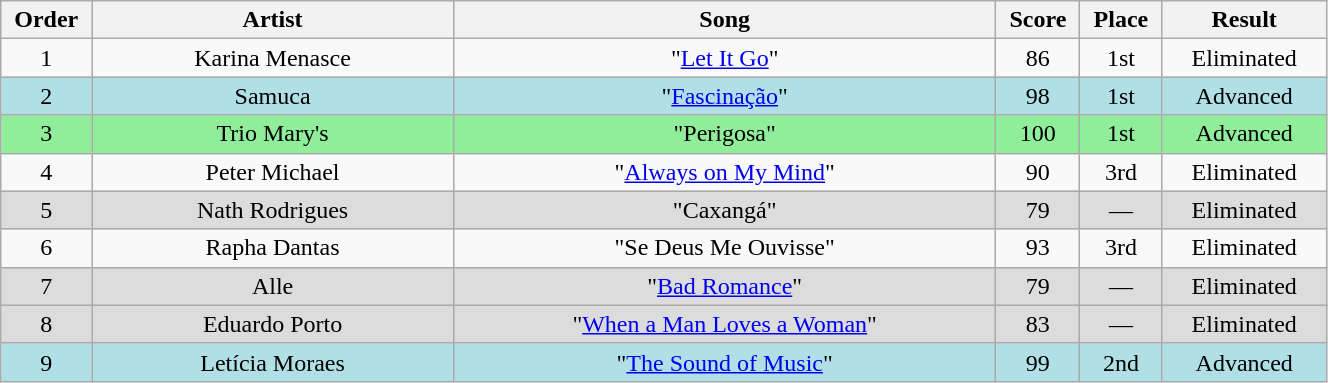<table class="wikitable" style="text-align:center; width:70%;">
<tr>
<th scope="col" width="05%">Order</th>
<th scope="col" width="22%">Artist</th>
<th scope="col" width="33%">Song</th>
<th scope="col" width="05%">Score</th>
<th scope="col" width="05%">Place</th>
<th scope="col" width="10%">Result</th>
</tr>
<tr>
<td>1</td>
<td>Karina Menasce</td>
<td>"<a href='#'>Let It Go</a>"</td>
<td>86</td>
<td>1st</td>
<td>Eliminated</td>
</tr>
<tr bgcolor=B0E0E6>
<td>2</td>
<td>Samuca</td>
<td>"<a href='#'>Fascinação</a>"</td>
<td>98</td>
<td>1st</td>
<td>Advanced</td>
</tr>
<tr bgcolor=90EE9B>
<td>3</td>
<td>Trio Mary's</td>
<td>"Perigosa"</td>
<td>100</td>
<td>1st</td>
<td>Advanced</td>
</tr>
<tr>
<td>4</td>
<td>Peter Michael</td>
<td>"<a href='#'>Always on My Mind</a>"</td>
<td>90</td>
<td>3rd</td>
<td>Eliminated</td>
</tr>
<tr bgcolor=DCDCDC>
<td>5</td>
<td>Nath Rodrigues</td>
<td>"Caxangá"</td>
<td>79</td>
<td>—</td>
<td>Eliminated</td>
</tr>
<tr>
<td>6</td>
<td>Rapha Dantas</td>
<td>"Se Deus Me Ouvisse"</td>
<td>93</td>
<td>3rd</td>
<td>Eliminated</td>
</tr>
<tr bgcolor=DCDCDC>
<td>7</td>
<td>Alle</td>
<td>"<a href='#'>Bad Romance</a>"</td>
<td>79</td>
<td>—</td>
<td>Eliminated</td>
</tr>
<tr bgcolor=DCDCDC>
<td>8</td>
<td>Eduardo Porto</td>
<td>"<a href='#'>When a Man Loves a Woman</a>"</td>
<td>83</td>
<td>—</td>
<td>Eliminated</td>
</tr>
<tr bgcolor=B0E0E6>
<td>9</td>
<td>Letícia Moraes</td>
<td>"<a href='#'>The Sound of Music</a>"</td>
<td>99</td>
<td>2nd</td>
<td>Advanced</td>
</tr>
</table>
